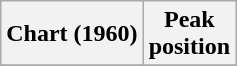<table class="wikitable sortable">
<tr>
<th align="left">Chart (1960)</th>
<th align="center">Peak<br>position</th>
</tr>
<tr>
</tr>
</table>
